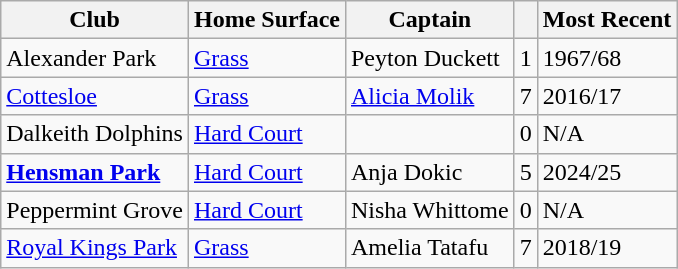<table class="wikitable sortable">
<tr>
<th>Club</th>
<th>Home Surface</th>
<th>Captain</th>
<th></th>
<th>Most Recent</th>
</tr>
<tr>
<td> Alexander Park</td>
<td><a href='#'>Grass</a></td>
<td>Peyton Duckett</td>
<td>1</td>
<td>1967/68</td>
</tr>
<tr>
<td> <a href='#'>Cottesloe</a></td>
<td><a href='#'>Grass</a></td>
<td><a href='#'>Alicia Molik</a></td>
<td>7</td>
<td>2016/17</td>
</tr>
<tr>
<td> Dalkeith Dolphins</td>
<td><a href='#'>Hard Court</a></td>
<td></td>
<td>0</td>
<td>N/A</td>
</tr>
<tr>
<td><strong> <a href='#'>Hensman Park</a></strong></td>
<td><a href='#'>Hard Court</a></td>
<td>Anja Dokic</td>
<td>5</td>
<td>2024/25</td>
</tr>
<tr>
<td><strong></strong> Peppermint Grove</td>
<td><a href='#'>Hard Court</a></td>
<td>Nisha Whittome</td>
<td>0</td>
<td>N/A</td>
</tr>
<tr>
<td> <a href='#'>Royal Kings Park</a></td>
<td><a href='#'>Grass</a></td>
<td>Amelia Tatafu</td>
<td>7</td>
<td>2018/19</td>
</tr>
</table>
